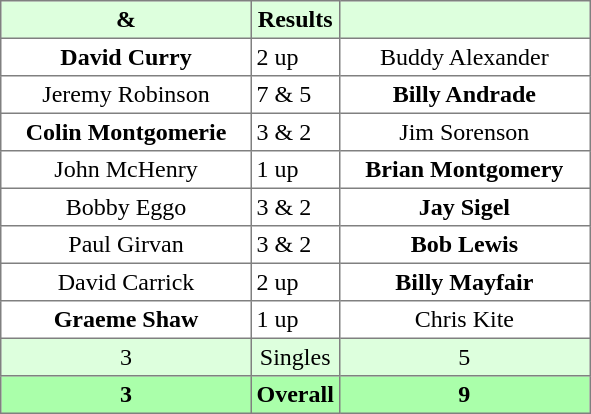<table border="1" cellpadding="3" style="border-collapse: collapse; text-align:center;">
<tr style="background:#ddffdd;">
<th width=160> & </th>
<th>Results</th>
<th width=160></th>
</tr>
<tr>
<td><strong>David Curry</strong></td>
<td align=left> 2 up</td>
<td>Buddy Alexander</td>
</tr>
<tr>
<td>Jeremy Robinson</td>
<td align=left> 7 & 5</td>
<td><strong>Billy Andrade</strong></td>
</tr>
<tr>
<td><strong>Colin Montgomerie</strong></td>
<td align=left> 3 & 2</td>
<td>Jim Sorenson</td>
</tr>
<tr>
<td>John McHenry</td>
<td align=left> 1 up</td>
<td><strong>Brian Montgomery</strong></td>
</tr>
<tr>
<td>Bobby Eggo</td>
<td align=left> 3 & 2</td>
<td><strong>Jay Sigel</strong></td>
</tr>
<tr>
<td>Paul Girvan</td>
<td align=left> 3 & 2</td>
<td><strong>Bob Lewis</strong></td>
</tr>
<tr>
<td>David Carrick</td>
<td align=left> 2 up</td>
<td><strong>Billy Mayfair</strong></td>
</tr>
<tr>
<td><strong>Graeme Shaw</strong></td>
<td align=left> 1 up</td>
<td>Chris Kite</td>
</tr>
<tr style="background:#ddffdd;">
<td>3</td>
<td>Singles</td>
<td>5</td>
</tr>
<tr style="background:#aaffaa;">
<th>3</th>
<th>Overall</th>
<th>9</th>
</tr>
</table>
